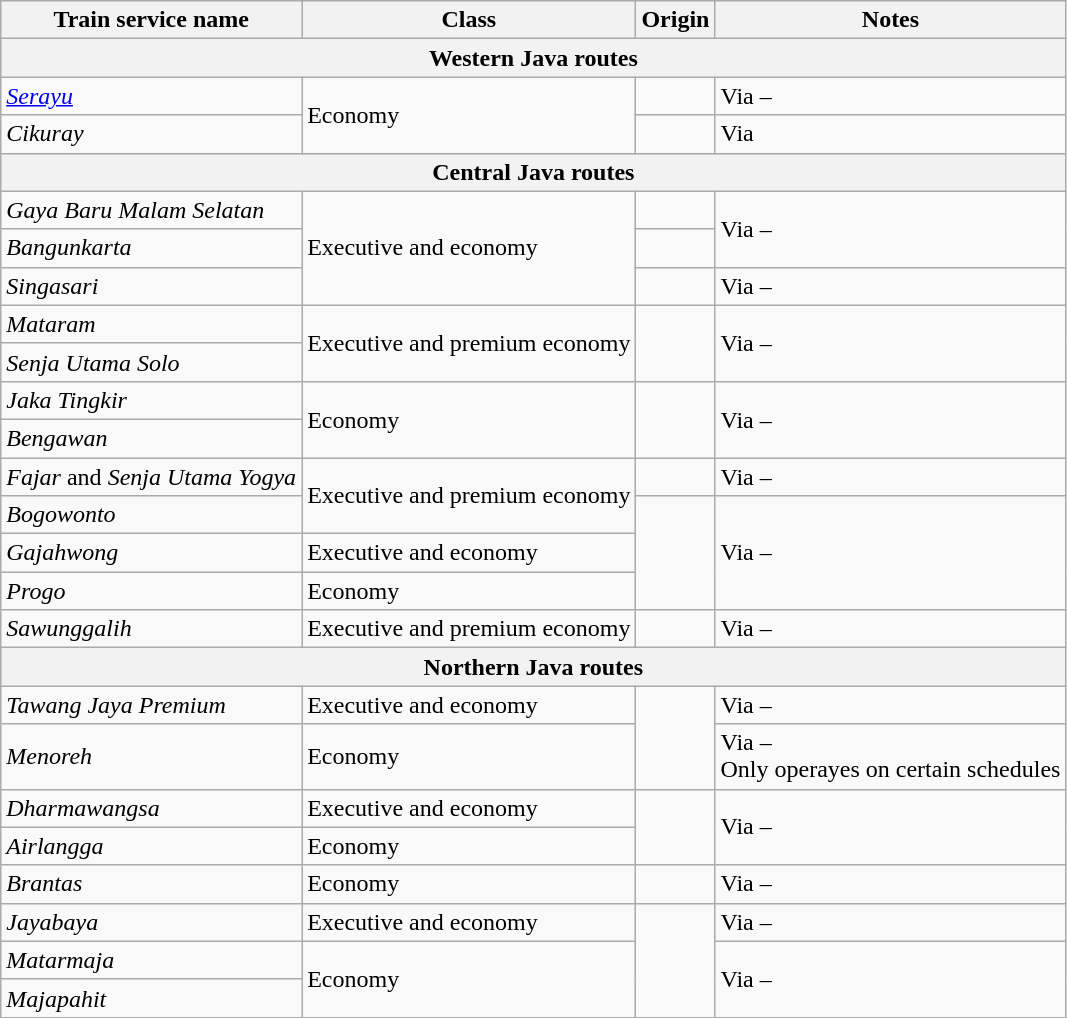<table class="wikitable sortable">
<tr>
<th>Train service name</th>
<th>Class</th>
<th>Origin</th>
<th>Notes</th>
</tr>
<tr>
<th colspan="4">Western Java routes</th>
</tr>
<tr>
<td><em><a href='#'>Serayu</a></em></td>
<td rowspan="2">Economy</td>
<td></td>
<td>Via –</td>
</tr>
<tr>
<td><em>Cikuray</em></td>
<td></td>
<td>Via </td>
</tr>
<tr>
<th colspan="4">Central Java routes</th>
</tr>
<tr>
<td><em>Gaya Baru Malam Selatan</em></td>
<td rowspan="3">Executive and economy</td>
<td></td>
<td rowspan="2">Via –</td>
</tr>
<tr>
<td><em>Bangunkarta</em></td>
<td></td>
</tr>
<tr>
<td><em>Singasari</em></td>
<td></td>
<td>Via –</td>
</tr>
<tr>
<td><em>Mataram</em></td>
<td rowspan="2">Executive and premium economy</td>
<td rowspan="2"></td>
<td rowspan="2">Via –</td>
</tr>
<tr>
<td><em>Senja Utama Solo</em></td>
</tr>
<tr>
<td><em>Jaka Tingkir</em></td>
<td rowspan="2">Economy</td>
<td rowspan="2"></td>
<td rowspan="2">Via –</td>
</tr>
<tr>
<td><em>Bengawan</em></td>
</tr>
<tr>
<td><em>Fajar</em> and <em>Senja Utama Yogya</em></td>
<td rowspan="2">Executive and premium economy</td>
<td></td>
<td>Via –</td>
</tr>
<tr>
<td><em>Bogowonto</em></td>
<td rowspan="3"></td>
<td rowspan="3">Via –</td>
</tr>
<tr>
<td><em>Gajahwong</em></td>
<td>Executive and economy</td>
</tr>
<tr>
<td><em>Progo</em></td>
<td>Economy</td>
</tr>
<tr>
<td><em>Sawunggalih</em></td>
<td>Executive and premium economy</td>
<td></td>
<td>Via –</td>
</tr>
<tr>
<th colspan="4">Northern Java routes</th>
</tr>
<tr>
<td><em>Tawang Jaya Premium</em></td>
<td>Executive and economy</td>
<td rowspan="2"></td>
<td>Via –</td>
</tr>
<tr>
<td><em>Menoreh</em></td>
<td>Economy</td>
<td>Via –<br>Only operayes on certain schedules</td>
</tr>
<tr>
<td><em>Dharmawangsa</em></td>
<td>Executive and economy</td>
<td rowspan="2"></td>
<td rowspan="2">Via –</td>
</tr>
<tr>
<td><em>Airlangga</em></td>
<td>Economy</td>
</tr>
<tr>
<td><em>Brantas</em></td>
<td>Economy</td>
<td></td>
<td>Via –</td>
</tr>
<tr>
<td><em>Jayabaya</em></td>
<td>Executive and economy</td>
<td rowspan="3"></td>
<td>Via –</td>
</tr>
<tr>
<td><em>Matarmaja</em></td>
<td rowspan="2">Economy</td>
<td rowspan="2">Via –</td>
</tr>
<tr>
<td><em>Majapahit</em></td>
</tr>
</table>
